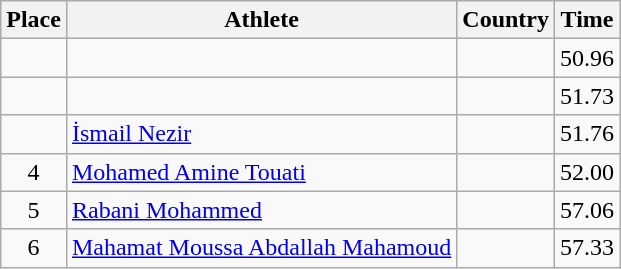<table class="wikitable">
<tr>
<th>Place</th>
<th>Athlete</th>
<th>Country</th>
<th>Time</th>
</tr>
<tr>
<td align=center></td>
<td></td>
<td></td>
<td>50.96</td>
</tr>
<tr>
<td align=center></td>
<td></td>
<td></td>
<td>51.73</td>
</tr>
<tr>
<td align=center></td>
<td><a href='#'>İsmail Nezir</a></td>
<td></td>
<td>51.76</td>
</tr>
<tr>
<td align=center>4</td>
<td><a href='#'>Mohamed Amine Touati</a></td>
<td></td>
<td>52.00</td>
</tr>
<tr>
<td align=center>5</td>
<td><a href='#'>Rabani Mohammed</a></td>
<td></td>
<td>57.06</td>
</tr>
<tr>
<td align=center>6</td>
<td><a href='#'>Mahamat Moussa Abdallah Mahamoud</a></td>
<td></td>
<td>57.33</td>
</tr>
</table>
